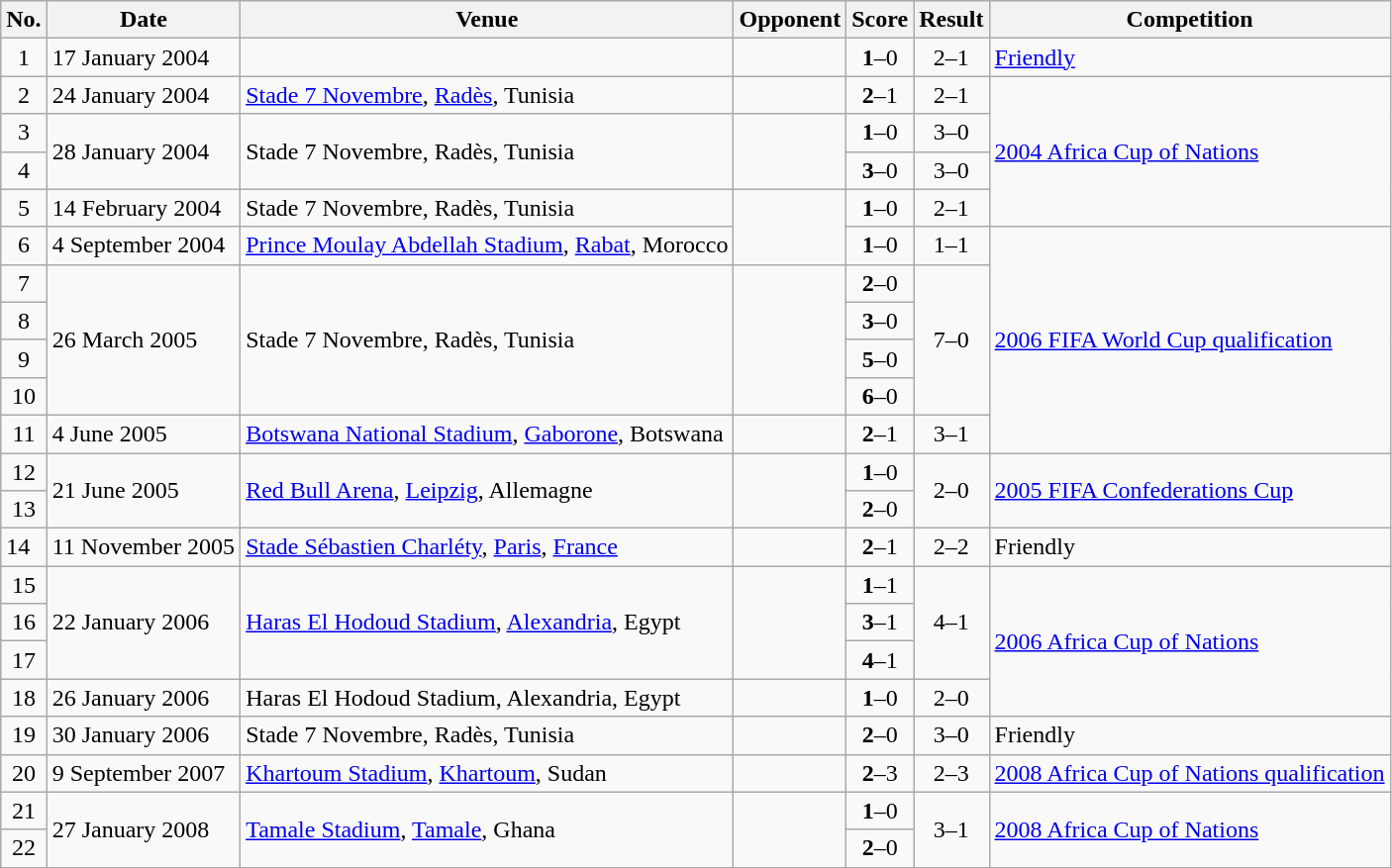<table class="wikitable">
<tr>
<th>No.</th>
<th>Date</th>
<th>Venue</th>
<th>Opponent</th>
<th>Score</th>
<th>Result</th>
<th>Competition</th>
</tr>
<tr>
<td align="center">1</td>
<td>17 January 2004</td>
<td></td>
<td></td>
<td align="center"><strong>1</strong>–0</td>
<td align="center">2–1</td>
<td><a href='#'>Friendly</a></td>
</tr>
<tr>
<td align="center">2</td>
<td>24 January 2004</td>
<td><a href='#'>Stade 7 Novembre</a>, <a href='#'>Radès</a>, Tunisia</td>
<td></td>
<td align="center"><strong>2</strong>–1</td>
<td align="center">2–1</td>
<td rowspan="4"><a href='#'>2004 Africa Cup of Nations</a></td>
</tr>
<tr>
<td align="center">3</td>
<td rowspan="2">28 January 2004</td>
<td rowspan="2">Stade 7 Novembre, Radès, Tunisia</td>
<td rowspan="2"></td>
<td align="center"><strong>1</strong>–0</td>
<td align="center">3–0</td>
</tr>
<tr>
<td align="center">4</td>
<td align="center"><strong>3</strong>–0</td>
<td align="center">3–0</td>
</tr>
<tr>
<td align="center">5</td>
<td>14 February 2004</td>
<td>Stade 7 Novembre, Radès, Tunisia</td>
<td rowspan="2"></td>
<td align="center"><strong>1</strong>–0</td>
<td align="center">2–1</td>
</tr>
<tr>
<td align="center">6</td>
<td>4 September 2004</td>
<td><a href='#'>Prince Moulay Abdellah Stadium</a>, <a href='#'>Rabat</a>, Morocco</td>
<td align="center"><strong>1</strong>–0</td>
<td align="center">1–1</td>
<td rowspan="6"><a href='#'>2006 FIFA World Cup qualification</a></td>
</tr>
<tr>
<td align="center">7</td>
<td rowspan="4">26 March 2005</td>
<td rowspan="4">Stade 7 Novembre, Radès, Tunisia</td>
<td rowspan="4"></td>
<td align="center"><strong>2</strong>–0</td>
<td rowspan="4" align="center">7–0</td>
</tr>
<tr>
<td align="center">8</td>
<td align="center"><strong>3</strong>–0</td>
</tr>
<tr>
<td align="center">9</td>
<td align="center"><strong>5</strong>–0</td>
</tr>
<tr>
<td align="center">10</td>
<td align="center"><strong>6</strong>–0</td>
</tr>
<tr>
<td align="center">11</td>
<td>4 June 2005</td>
<td><a href='#'>Botswana National Stadium</a>, <a href='#'>Gaborone</a>, Botswana</td>
<td></td>
<td align="center"><strong>2</strong>–1</td>
<td align="center">3–1</td>
</tr>
<tr>
<td align="center">12</td>
<td rowspan="2">21 June 2005</td>
<td rowspan="2"><a href='#'>Red Bull Arena</a>, <a href='#'>Leipzig</a>, Allemagne</td>
<td rowspan="2"></td>
<td align="center"><strong>1</strong>–0</td>
<td rowspan="2" align="center">2–0</td>
<td rowspan="2"><a href='#'>2005 FIFA Confederations Cup</a></td>
</tr>
<tr>
<td align="center">13</td>
<td align="center"><strong>2</strong>–0</td>
</tr>
<tr>
<td>14</td>
<td>11 November 2005</td>
<td><a href='#'>Stade Sébastien Charléty</a>, <a href='#'>Paris</a>, <a href='#'>France</a></td>
<td></td>
<td align="center"><strong>2</strong>–1</td>
<td align="center">2–2</td>
<td>Friendly</td>
</tr>
<tr>
<td align="center">15</td>
<td rowspan="3">22 January 2006</td>
<td rowspan="3"><a href='#'>Haras El Hodoud Stadium</a>, <a href='#'>Alexandria</a>, Egypt</td>
<td rowspan="3"></td>
<td align="center"><strong>1</strong>–1</td>
<td rowspan="3" align="center">4–1</td>
<td rowspan="4"><a href='#'>2006 Africa Cup of Nations</a></td>
</tr>
<tr>
<td align="center">16</td>
<td align="center"><strong>3</strong>–1</td>
</tr>
<tr>
<td align="center">17</td>
<td align="center"><strong>4</strong>–1</td>
</tr>
<tr>
<td align="center">18</td>
<td>26 January 2006</td>
<td>Haras El Hodoud Stadium, Alexandria, Egypt</td>
<td></td>
<td align="center"><strong>1</strong>–0</td>
<td align="center">2–0</td>
</tr>
<tr>
<td align="center">19</td>
<td>30 January 2006</td>
<td>Stade 7 Novembre, Radès, Tunisia</td>
<td></td>
<td align="center"><strong>2</strong>–0</td>
<td align="center">3–0</td>
<td>Friendly</td>
</tr>
<tr>
<td align="center">20</td>
<td>9 September 2007</td>
<td><a href='#'>Khartoum Stadium</a>, <a href='#'>Khartoum</a>, Sudan</td>
<td></td>
<td align="center"><strong>2</strong>–3</td>
<td align="center">2–3</td>
<td><a href='#'>2008 Africa Cup of Nations qualification</a></td>
</tr>
<tr>
<td align="center">21</td>
<td rowspan="2">27 January 2008</td>
<td rowspan="2"><a href='#'>Tamale Stadium</a>, <a href='#'>Tamale</a>, Ghana</td>
<td rowspan="2"></td>
<td align="center"><strong>1</strong>–0</td>
<td rowspan="2" align="center">3–1</td>
<td rowspan="2"><a href='#'>2008 Africa Cup of Nations</a></td>
</tr>
<tr>
<td align="center">22</td>
<td align="center"><strong>2</strong>–0</td>
</tr>
</table>
